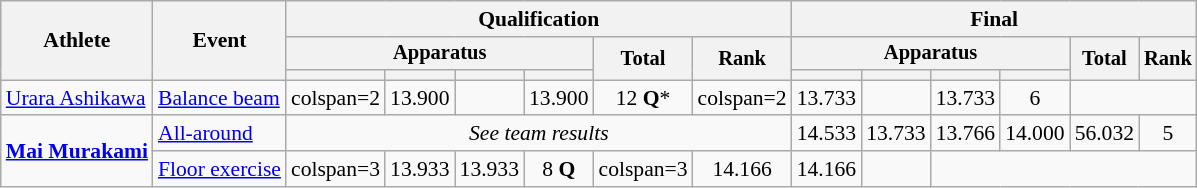<table class="wikitable" style="font-size:90%">
<tr>
<th rowspan=3>Athlete</th>
<th rowspan=3>Event</th>
<th colspan=6>Qualification</th>
<th colspan=6>Final</th>
</tr>
<tr style="font-size:95%">
<th colspan=4>Apparatus</th>
<th rowspan=2>Total</th>
<th rowspan=2>Rank</th>
<th colspan=4>Apparatus</th>
<th rowspan=2>Total</th>
<th rowspan=2>Rank</th>
</tr>
<tr style="font-size:95%">
<th></th>
<th></th>
<th></th>
<th></th>
<th></th>
<th></th>
<th></th>
<th></th>
</tr>
<tr align=center>
<td align=left><a href='#'>Urara Ashikawa</a></td>
<td align=left><a href='#'>Balance beam</a></td>
<td>colspan=2 </td>
<td>13.900</td>
<td></td>
<td>13.900</td>
<td>12 <strong>Q</strong>*</td>
<td>colspan=2 </td>
<td>13.733</td>
<td></td>
<td>13.733</td>
<td>6</td>
</tr>
<tr align=center>
<td align=left rowspan=2><strong><a href='#'>Mai Murakami</a></strong></td>
<td align=left><a href='#'>All-around</a></td>
<td colspan=6><em>See team results</em></td>
<td>14.533</td>
<td>13.733</td>
<td>13.766</td>
<td>14.000</td>
<td>56.032</td>
<td>5</td>
</tr>
<tr align=center>
<td align=left><a href='#'>Floor exercise</a></td>
<td>colspan=3 </td>
<td>13.933</td>
<td>13.933</td>
<td>8 <strong>Q</strong></td>
<td>colspan=3 </td>
<td>14.166</td>
<td>14.166</td>
<td></td>
</tr>
</table>
